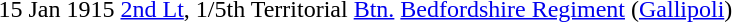<table>
<tr>
<td>15 Jan 1915</td>
<td><a href='#'>2nd Lt</a>, 1/5th Territorial <a href='#'>Btn.</a> <a href='#'>Bedfordshire Regiment</a> (<a href='#'>Gallipoli</a>)</td>
</tr>
</table>
